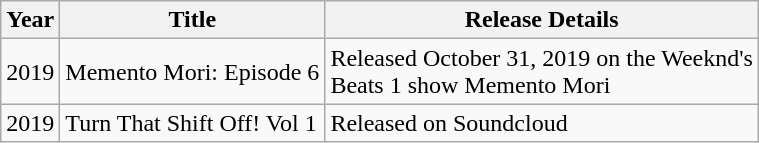<table class="wikitable">
<tr>
<th>Year</th>
<th>Title</th>
<th>Release Details</th>
</tr>
<tr>
<td>2019</td>
<td>Memento Mori: Episode 6</td>
<td>Released October 31, 2019 on the Weeknd's<br>Beats 1 show Memento Mori</td>
</tr>
<tr>
<td>2019</td>
<td>Turn That Shift Off! Vol 1</td>
<td>Released on Soundcloud</td>
</tr>
</table>
